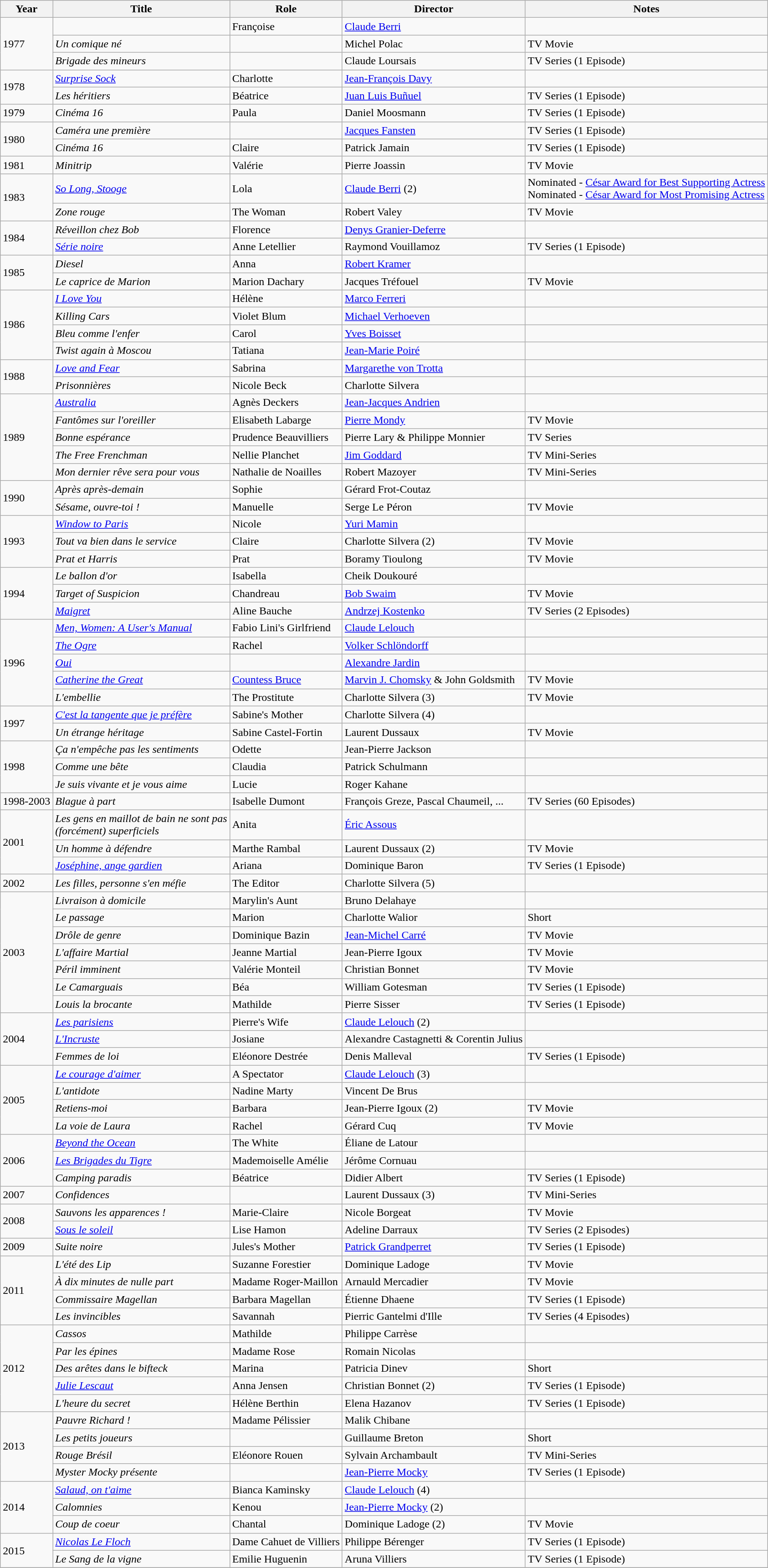<table class="wikitable sortable">
<tr>
<th>Year</th>
<th>Title</th>
<th>Role</th>
<th>Director</th>
<th class="unsortable">Notes</th>
</tr>
<tr>
<td rowspan=3>1977</td>
<td><em></em></td>
<td>Françoise</td>
<td><a href='#'>Claude Berri</a></td>
<td></td>
</tr>
<tr>
<td><em>Un comique né</em></td>
<td></td>
<td>Michel Polac</td>
<td>TV Movie</td>
</tr>
<tr>
<td><em>Brigade des mineurs</em></td>
<td></td>
<td>Claude Loursais</td>
<td>TV Series (1 Episode)</td>
</tr>
<tr>
<td rowspan=2>1978</td>
<td><em><a href='#'>Surprise Sock</a></em></td>
<td>Charlotte</td>
<td><a href='#'>Jean-François Davy</a></td>
<td></td>
</tr>
<tr>
<td><em>Les héritiers</em></td>
<td>Béatrice</td>
<td><a href='#'>Juan Luis Buñuel</a></td>
<td>TV Series (1 Episode)</td>
</tr>
<tr>
<td>1979</td>
<td><em>Cinéma 16</em></td>
<td>Paula</td>
<td>Daniel Moosmann</td>
<td>TV Series (1 Episode)</td>
</tr>
<tr>
<td rowspan=2>1980</td>
<td><em>Caméra une première</em></td>
<td></td>
<td><a href='#'>Jacques Fansten</a></td>
<td>TV Series (1 Episode)</td>
</tr>
<tr>
<td><em>Cinéma 16</em></td>
<td>Claire</td>
<td>Patrick Jamain</td>
<td>TV Series (1 Episode)</td>
</tr>
<tr>
<td>1981</td>
<td><em>Minitrip</em></td>
<td>Valérie</td>
<td>Pierre Joassin</td>
<td>TV Movie</td>
</tr>
<tr>
<td rowspan=2>1983</td>
<td><em><a href='#'>So Long, Stooge</a></em></td>
<td>Lola</td>
<td><a href='#'>Claude Berri</a> (2)</td>
<td>Nominated - <a href='#'>César Award for Best Supporting Actress</a><br>Nominated - <a href='#'>César Award for Most Promising Actress</a></td>
</tr>
<tr>
<td><em>Zone rouge</em></td>
<td>The Woman</td>
<td>Robert Valey</td>
<td>TV Movie</td>
</tr>
<tr>
<td rowspan=2>1984</td>
<td><em>Réveillon chez Bob</em></td>
<td>Florence</td>
<td><a href='#'>Denys Granier-Deferre</a></td>
<td></td>
</tr>
<tr>
<td><em><a href='#'>Série noire</a></em></td>
<td>Anne Letellier</td>
<td>Raymond Vouillamoz</td>
<td>TV Series (1 Episode)</td>
</tr>
<tr>
<td rowspan=2>1985</td>
<td><em>Diesel</em></td>
<td>Anna</td>
<td><a href='#'>Robert Kramer</a></td>
<td></td>
</tr>
<tr>
<td><em>Le caprice de Marion</em></td>
<td>Marion Dachary</td>
<td>Jacques Tréfouel</td>
<td>TV Movie</td>
</tr>
<tr>
<td rowspan=4>1986</td>
<td><em><a href='#'>I Love You</a></em></td>
<td>Hélène</td>
<td><a href='#'>Marco Ferreri</a></td>
<td></td>
</tr>
<tr>
<td><em>Killing Cars</em></td>
<td>Violet Blum</td>
<td><a href='#'>Michael Verhoeven</a></td>
<td></td>
</tr>
<tr>
<td><em>Bleu comme l'enfer</em></td>
<td>Carol</td>
<td><a href='#'>Yves Boisset</a></td>
<td></td>
</tr>
<tr>
<td><em>Twist again à Moscou</em></td>
<td>Tatiana</td>
<td><a href='#'>Jean-Marie Poiré</a></td>
<td></td>
</tr>
<tr>
<td rowspan=2>1988</td>
<td><em><a href='#'>Love and Fear</a></em></td>
<td>Sabrina</td>
<td><a href='#'>Margarethe von Trotta</a></td>
<td></td>
</tr>
<tr>
<td><em>Prisonnières</em></td>
<td>Nicole Beck</td>
<td>Charlotte Silvera</td>
<td></td>
</tr>
<tr>
<td rowspan=5>1989</td>
<td><em><a href='#'>Australia</a></em></td>
<td>Agnès Deckers</td>
<td><a href='#'>Jean-Jacques Andrien</a></td>
<td></td>
</tr>
<tr>
<td><em>Fantômes sur l'oreiller</em></td>
<td>Elisabeth Labarge</td>
<td><a href='#'>Pierre Mondy</a></td>
<td>TV Movie</td>
</tr>
<tr>
<td><em>Bonne espérance</em></td>
<td>Prudence Beauvilliers</td>
<td>Pierre Lary & Philippe Monnier</td>
<td>TV Series</td>
</tr>
<tr>
<td><em>The Free Frenchman</em></td>
<td>Nellie Planchet</td>
<td><a href='#'>Jim Goddard</a></td>
<td>TV Mini-Series</td>
</tr>
<tr>
<td><em>Mon dernier rêve sera pour vous</em></td>
<td>Nathalie de Noailles</td>
<td>Robert Mazoyer</td>
<td>TV Mini-Series</td>
</tr>
<tr>
<td rowspan=2>1990</td>
<td><em>Après après-demain</em></td>
<td>Sophie</td>
<td>Gérard Frot-Coutaz</td>
<td></td>
</tr>
<tr>
<td><em>Sésame, ouvre-toi !</em></td>
<td>Manuelle</td>
<td>Serge Le Péron</td>
<td>TV Movie</td>
</tr>
<tr>
<td rowspan=3>1993</td>
<td><em><a href='#'>Window to Paris</a></em></td>
<td>Nicole</td>
<td><a href='#'>Yuri Mamin</a></td>
<td></td>
</tr>
<tr>
<td><em>Tout va bien dans le service</em></td>
<td>Claire</td>
<td>Charlotte Silvera (2)</td>
<td>TV Movie</td>
</tr>
<tr>
<td><em>Prat et Harris</em></td>
<td>Prat</td>
<td>Boramy Tioulong</td>
<td>TV Movie</td>
</tr>
<tr>
<td rowspan=3>1994</td>
<td><em>Le ballon d'or</em></td>
<td>Isabella</td>
<td>Cheik Doukouré</td>
<td></td>
</tr>
<tr>
<td><em>Target of Suspicion</em></td>
<td>Chandreau</td>
<td><a href='#'>Bob Swaim</a></td>
<td>TV Movie</td>
</tr>
<tr>
<td><em><a href='#'>Maigret</a></em></td>
<td>Aline Bauche</td>
<td><a href='#'>Andrzej Kostenko</a></td>
<td>TV Series (2 Episodes)</td>
</tr>
<tr>
<td rowspan=5>1996</td>
<td><em><a href='#'>Men, Women: A User's Manual</a></em></td>
<td>Fabio Lini's Girlfriend</td>
<td><a href='#'>Claude Lelouch</a></td>
<td></td>
</tr>
<tr>
<td><em><a href='#'>The Ogre</a></em></td>
<td>Rachel</td>
<td><a href='#'>Volker Schlöndorff</a></td>
<td></td>
</tr>
<tr>
<td><em><a href='#'>Oui</a></em></td>
<td></td>
<td><a href='#'>Alexandre Jardin</a></td>
<td></td>
</tr>
<tr>
<td><em><a href='#'>Catherine the Great</a></em></td>
<td><a href='#'>Countess Bruce</a></td>
<td><a href='#'>Marvin J. Chomsky</a> & John Goldsmith</td>
<td>TV Movie</td>
</tr>
<tr>
<td><em>L'embellie</em></td>
<td>The Prostitute</td>
<td>Charlotte Silvera (3)</td>
<td>TV Movie</td>
</tr>
<tr>
<td rowspan=2>1997</td>
<td><em><a href='#'>C'est la tangente que je préfère</a></em></td>
<td>Sabine's Mother</td>
<td>Charlotte Silvera (4)</td>
<td></td>
</tr>
<tr>
<td><em>Un étrange héritage</em></td>
<td>Sabine Castel-Fortin</td>
<td>Laurent Dussaux</td>
<td>TV Movie</td>
</tr>
<tr>
<td rowspan=3>1998</td>
<td><em>Ça n'empêche pas les sentiments</em></td>
<td>Odette</td>
<td>Jean-Pierre Jackson</td>
<td></td>
</tr>
<tr>
<td><em>Comme une bête</em></td>
<td>Claudia</td>
<td>Patrick Schulmann</td>
<td></td>
</tr>
<tr>
<td><em>Je suis vivante et je vous aime</em></td>
<td>Lucie</td>
<td>Roger Kahane</td>
<td></td>
</tr>
<tr>
<td rowspan=1>1998-2003</td>
<td><em>Blague à part</em></td>
<td>Isabelle Dumont</td>
<td>François Greze, Pascal Chaumeil, ...</td>
<td>TV Series (60 Episodes)</td>
</tr>
<tr>
<td rowspan=3>2001</td>
<td><em>Les gens en maillot de bain ne sont pas<br> (forcément) superficiels</em></td>
<td>Anita</td>
<td><a href='#'>Éric Assous</a></td>
<td></td>
</tr>
<tr>
<td><em>Un homme à défendre</em></td>
<td>Marthe Rambal</td>
<td>Laurent Dussaux (2)</td>
<td>TV Movie</td>
</tr>
<tr>
<td><em><a href='#'>Joséphine, ange gardien</a></em></td>
<td>Ariana</td>
<td>Dominique Baron</td>
<td>TV Series (1 Episode)</td>
</tr>
<tr>
<td>2002</td>
<td><em>Les filles, personne s'en méfie</em></td>
<td>The Editor</td>
<td>Charlotte Silvera (5)</td>
<td></td>
</tr>
<tr>
<td rowspan=7>2003</td>
<td><em>Livraison à domicile</em></td>
<td>Marylin's Aunt</td>
<td>Bruno Delahaye</td>
<td></td>
</tr>
<tr>
<td><em>Le passage</em></td>
<td>Marion</td>
<td>Charlotte Walior</td>
<td>Short</td>
</tr>
<tr>
<td><em>Drôle de genre</em></td>
<td>Dominique Bazin</td>
<td><a href='#'>Jean-Michel Carré</a></td>
<td>TV Movie</td>
</tr>
<tr>
<td><em>L'affaire Martial</em></td>
<td>Jeanne Martial</td>
<td>Jean-Pierre Igoux</td>
<td>TV Movie</td>
</tr>
<tr>
<td><em>Péril imminent</em></td>
<td>Valérie Monteil</td>
<td>Christian Bonnet</td>
<td>TV Movie</td>
</tr>
<tr>
<td><em>Le Camarguais</em></td>
<td>Béa</td>
<td>William Gotesman</td>
<td>TV Series (1 Episode)</td>
</tr>
<tr>
<td><em>Louis la brocante</em></td>
<td>Mathilde</td>
<td>Pierre Sisser</td>
<td>TV Series (1 Episode)</td>
</tr>
<tr>
<td rowspan=3>2004</td>
<td><em><a href='#'>Les parisiens</a></em></td>
<td>Pierre's Wife</td>
<td><a href='#'>Claude Lelouch</a> (2)</td>
<td></td>
</tr>
<tr>
<td><em><a href='#'>L'Incruste</a></em></td>
<td>Josiane</td>
<td>Alexandre Castagnetti & Corentin Julius</td>
<td></td>
</tr>
<tr>
<td><em>Femmes de loi</em></td>
<td>Eléonore Destrée</td>
<td>Denis Malleval</td>
<td>TV Series (1 Episode)</td>
</tr>
<tr>
<td rowspan=4>2005</td>
<td><em><a href='#'>Le courage d'aimer</a></em></td>
<td>A Spectator</td>
<td><a href='#'>Claude Lelouch</a> (3)</td>
<td></td>
</tr>
<tr>
<td><em>L'antidote</em></td>
<td>Nadine Marty</td>
<td>Vincent De Brus</td>
<td></td>
</tr>
<tr>
<td><em>Retiens-moi</em></td>
<td>Barbara</td>
<td>Jean-Pierre Igoux (2)</td>
<td>TV Movie</td>
</tr>
<tr>
<td><em>La voie de Laura</em></td>
<td>Rachel</td>
<td>Gérard Cuq</td>
<td>TV Movie</td>
</tr>
<tr>
<td rowspan=3>2006</td>
<td><em><a href='#'>Beyond the Ocean</a></em></td>
<td>The White</td>
<td>Éliane de Latour</td>
<td></td>
</tr>
<tr>
<td><em><a href='#'>Les Brigades du Tigre</a></em></td>
<td>Mademoiselle Amélie</td>
<td>Jérôme Cornuau</td>
<td></td>
</tr>
<tr>
<td><em>Camping paradis</em></td>
<td>Béatrice</td>
<td>Didier Albert</td>
<td>TV Series (1 Episode)</td>
</tr>
<tr>
<td rowspan=1>2007</td>
<td><em>Confidences</em></td>
<td></td>
<td>Laurent Dussaux (3)</td>
<td>TV Mini-Series</td>
</tr>
<tr>
<td rowspan=2>2008</td>
<td><em>Sauvons les apparences !</em></td>
<td>Marie-Claire</td>
<td>Nicole Borgeat</td>
<td>TV Movie</td>
</tr>
<tr>
<td><em><a href='#'>Sous le soleil</a></em></td>
<td>Lise Hamon</td>
<td>Adeline Darraux</td>
<td>TV Series (2 Episodes)</td>
</tr>
<tr>
<td rowspan=1>2009</td>
<td><em>Suite noire</em></td>
<td>Jules's Mother</td>
<td><a href='#'>Patrick Grandperret</a></td>
<td>TV Series (1 Episode)</td>
</tr>
<tr>
<td rowspan=4>2011</td>
<td><em>L'été des Lip</em></td>
<td>Suzanne Forestier</td>
<td>Dominique Ladoge</td>
<td>TV Movie</td>
</tr>
<tr>
<td><em>À dix minutes de nulle part</em></td>
<td>Madame Roger-Maillon</td>
<td>Arnauld Mercadier</td>
<td>TV Movie</td>
</tr>
<tr>
<td><em>Commissaire Magellan</em></td>
<td>Barbara Magellan</td>
<td>Étienne Dhaene</td>
<td>TV Series (1 Episode)</td>
</tr>
<tr>
<td><em>Les invincibles</em></td>
<td>Savannah</td>
<td>Pierric Gantelmi d'Ille</td>
<td>TV Series (4 Episodes)</td>
</tr>
<tr>
<td rowspan=5>2012</td>
<td><em>Cassos</em></td>
<td>Mathilde</td>
<td>Philippe Carrèse</td>
<td></td>
</tr>
<tr>
<td><em>Par les épines</em></td>
<td>Madame Rose</td>
<td>Romain Nicolas</td>
<td></td>
</tr>
<tr>
<td><em>Des arêtes dans le bifteck</em></td>
<td>Marina</td>
<td>Patricia Dinev</td>
<td>Short</td>
</tr>
<tr>
<td><em><a href='#'>Julie Lescaut</a></em></td>
<td>Anna Jensen</td>
<td>Christian Bonnet (2)</td>
<td>TV Series (1 Episode)</td>
</tr>
<tr>
<td><em>L'heure du secret</em></td>
<td>Hélène Berthin</td>
<td>Elena Hazanov</td>
<td>TV Series (1 Episode)</td>
</tr>
<tr>
<td rowspan=4>2013</td>
<td><em>Pauvre Richard !</em></td>
<td>Madame Pélissier</td>
<td>Malik Chibane</td>
<td></td>
</tr>
<tr>
<td><em>Les petits joueurs</em></td>
<td></td>
<td>Guillaume Breton</td>
<td>Short</td>
</tr>
<tr>
<td><em>Rouge Brésil</em></td>
<td>Eléonore Rouen</td>
<td>Sylvain Archambault</td>
<td>TV Mini-Series</td>
</tr>
<tr>
<td><em>Myster Mocky présente</em></td>
<td></td>
<td><a href='#'>Jean-Pierre Mocky</a></td>
<td>TV Series (1 Episode)</td>
</tr>
<tr>
<td rowspan=3>2014</td>
<td><em><a href='#'>Salaud, on t'aime</a></em></td>
<td>Bianca Kaminsky</td>
<td><a href='#'>Claude Lelouch</a> (4)</td>
<td></td>
</tr>
<tr>
<td><em>Calomnies</em></td>
<td>Kenou</td>
<td><a href='#'>Jean-Pierre Mocky</a> (2)</td>
<td></td>
</tr>
<tr>
<td><em>Coup de coeur</em></td>
<td>Chantal</td>
<td>Dominique Ladoge (2)</td>
<td>TV Movie</td>
</tr>
<tr>
<td rowspan=2>2015</td>
<td><em><a href='#'>Nicolas Le Floch</a></em></td>
<td>Dame Cahuet de Villiers</td>
<td>Philippe Bérenger</td>
<td>TV Series (1 Episode)</td>
</tr>
<tr>
<td><em>Le Sang de la vigne</em></td>
<td>Emilie Huguenin</td>
<td>Aruna Villiers</td>
<td>TV Series (1 Episode)</td>
</tr>
<tr>
</tr>
</table>
